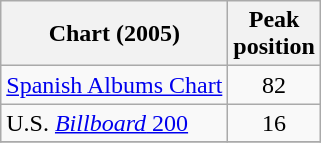<table class="wikitable">
<tr>
<th>Chart (2005)</th>
<th>Peak<br> position</th>
</tr>
<tr>
<td align="left"><a href='#'>Spanish Albums Chart</a></td>
<td align="center">82</td>
</tr>
<tr>
<td align="left">U.S. <a href='#'><em>Billboard</em> 200</a></td>
<td align="center">16</td>
</tr>
<tr>
</tr>
</table>
